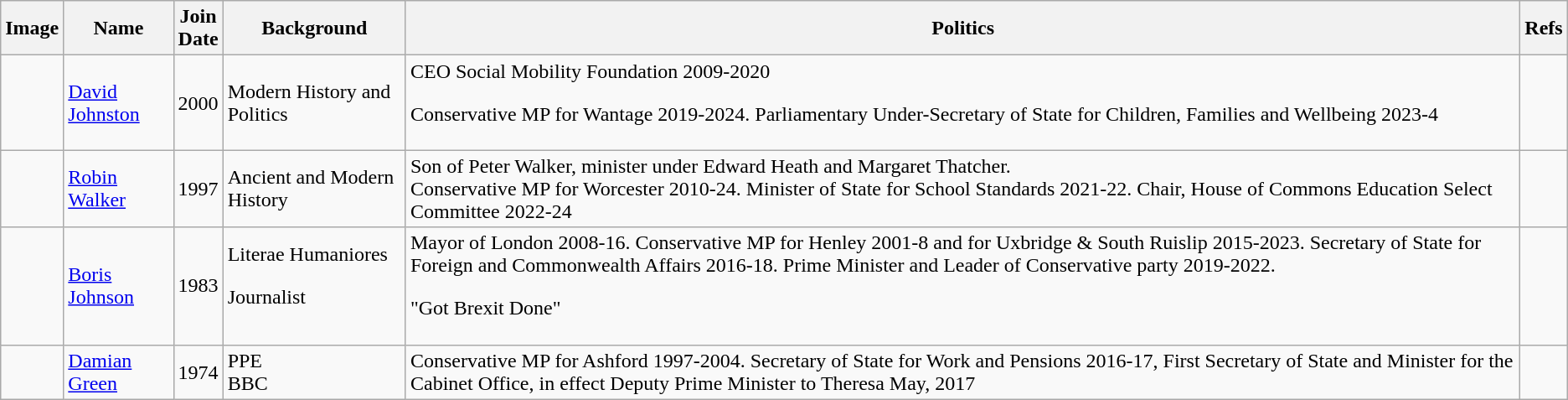<table class="wikitable sortable">
<tr>
<th class="unsortable">Image</th>
<th>Name</th>
<th>Join<br>Date</th>
<th>Background</th>
<th>Politics</th>
<th>Refs</th>
</tr>
<tr>
<td></td>
<td><a href='#'>David Johnston</a></td>
<td>2000</td>
<td>Modern History and Politics</td>
<td>CEO Social Mobility Foundation 2009-2020<p>Conservative MP for Wantage 2019-2024. Parliamentary Under-Secretary of State for Children, Families and Wellbeing 2023-4</p></td>
<td></td>
</tr>
<tr>
<td></td>
<td><a href='#'>Robin Walker</a></td>
<td>1997</td>
<td>Ancient and Modern History</td>
<td>Son of Peter Walker, minister under Edward Heath and Margaret Thatcher.<br>Conservative MP for Worcester 2010-24. Minister of State for School Standards  2021-22. Chair, House of Commons Education Select Committee 2022-24</td>
<td></td>
</tr>
<tr>
<td></td>
<td><a href='#'>Boris Johnson</a></td>
<td>1983</td>
<td>Literae Humaniores<p>Journalist</p></td>
<td>Mayor of London 2008-16. Conservative MP for Henley 2001-8 and for Uxbridge & South Ruislip 2015-2023. Secretary of State for Foreign and Commonwealth Affairs 2016-18. Prime Minister and Leader of Conservative party 2019-2022. <p>"Got Brexit Done"</p></td>
<td></td>
</tr>
<tr>
<td></td>
<td><a href='#'>Damian Green</a></td>
<td>1974</td>
<td>PPE<br>BBC</td>
<td>Conservative MP for Ashford 1997-2004.  Secretary of  State for Work and Pensions 2016-17, First Secretary of State and Minister for the Cabinet Office, in effect Deputy Prime Minister to Theresa May, 2017</td>
<td></td>
</tr>
</table>
